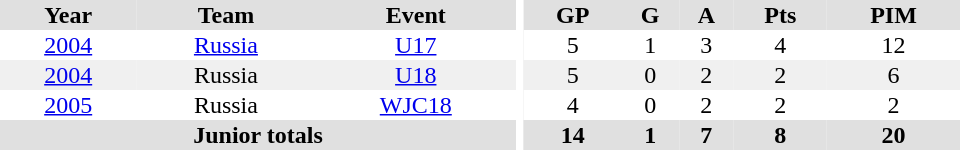<table border="0" cellpadding="1" cellspacing="0" ID="Table3" style="text-align:center; width:40em">
<tr ALIGN="center" bgcolor="#e0e0e0">
<th>Year</th>
<th>Team</th>
<th>Event</th>
<th rowspan="99" bgcolor="#ffffff"></th>
<th>GP</th>
<th>G</th>
<th>A</th>
<th>Pts</th>
<th>PIM</th>
</tr>
<tr>
<td><a href='#'>2004</a></td>
<td><a href='#'>Russia</a></td>
<td><a href='#'>U17</a></td>
<td>5</td>
<td>1</td>
<td>3</td>
<td>4</td>
<td>12</td>
</tr>
<tr bgcolor="#f0f0f0">
<td><a href='#'>2004</a></td>
<td>Russia</td>
<td><a href='#'>U18</a></td>
<td>5</td>
<td>0</td>
<td>2</td>
<td>2</td>
<td>6</td>
</tr>
<tr>
<td><a href='#'>2005</a></td>
<td>Russia</td>
<td><a href='#'>WJC18</a></td>
<td>4</td>
<td>0</td>
<td>2</td>
<td>2</td>
<td>2</td>
</tr>
<tr bgcolor="#e0e0e0">
<th colspan="3">Junior totals</th>
<th>14</th>
<th>1</th>
<th>7</th>
<th>8</th>
<th>20</th>
</tr>
</table>
